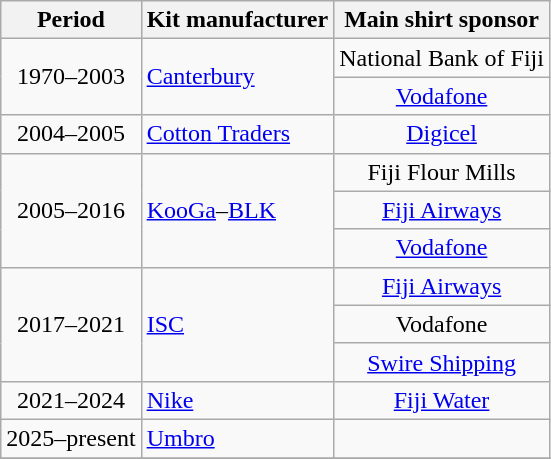<table class=wikitable style=text-align:center>
<tr>
<th>Period</th>
<th>Kit manufacturer</th>
<th>Main shirt sponsor</th>
</tr>
<tr>
<td rowspan=2>1970–2003</td>
<td style=text-align:left; rowspan=2><a href='#'>Canterbury</a></td>
<td>National Bank of Fiji</td>
</tr>
<tr>
<td><a href='#'>Vodafone</a></td>
</tr>
<tr>
<td>2004–2005</td>
<td style=text-align:left><a href='#'>Cotton Traders</a></td>
<td><a href='#'>Digicel</a></td>
</tr>
<tr>
<td rowspan=3>2005–2016</td>
<td style=text-align:left; rowspan=3><a href='#'>KooGa</a>–<a href='#'>BLK</a></td>
<td>Fiji Flour Mills</td>
</tr>
<tr>
<td><a href='#'>Fiji Airways</a></td>
</tr>
<tr>
<td><a href='#'>Vodafone</a></td>
</tr>
<tr>
<td rowspan=3>2017–2021</td>
<td style=text-align:left; rowspan=3><a href='#'>ISC</a></td>
<td><a href='#'>Fiji Airways</a></td>
</tr>
<tr>
<td>Vodafone</td>
</tr>
<tr>
<td><a href='#'>Swire Shipping</a></td>
</tr>
<tr>
<td>2021–2024</td>
<td style=text-align:left><a href='#'>Nike</a></td>
<td><a href='#'>Fiji Water</a></td>
</tr>
<tr>
<td>2025–present</td>
<td style=text-align:left><a href='#'>Umbro</a></td>
<td></td>
</tr>
<tr>
</tr>
</table>
